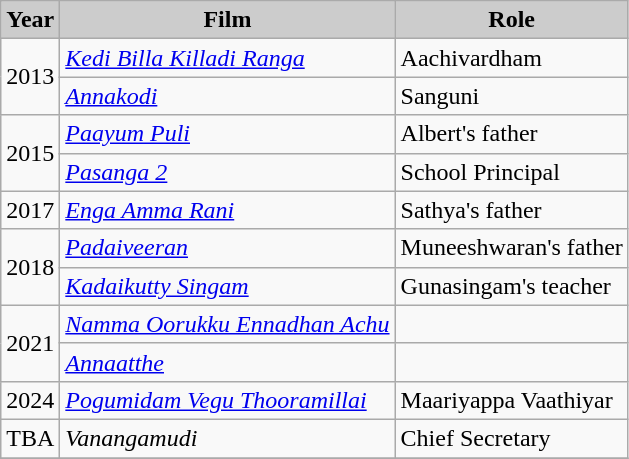<table class="wikitable">
<tr>
<th style="background:#ccc;">Year</th>
<th style="background:#ccc;">Film</th>
<th style="background:#ccc;">Role</th>
</tr>
<tr>
<td rowspan=2>2013</td>
<td><em><a href='#'>Kedi Billa Killadi Ranga</a></em></td>
<td>Aachivardham</td>
</tr>
<tr>
<td><em><a href='#'>Annakodi</a></em></td>
<td>Sanguni</td>
</tr>
<tr>
<td rowspan=2>2015</td>
<td><em><a href='#'>Paayum Puli</a></em></td>
<td>Albert's father</td>
</tr>
<tr>
<td><em><a href='#'>Pasanga 2</a></em></td>
<td>School Principal</td>
</tr>
<tr>
<td>2017</td>
<td><em><a href='#'>Enga Amma Rani</a></em></td>
<td>Sathya's father</td>
</tr>
<tr>
<td rowspan=2>2018</td>
<td><em><a href='#'>Padaiveeran</a></em></td>
<td>Muneeshwaran's father</td>
</tr>
<tr>
<td><em><a href='#'>Kadaikutty Singam</a></em></td>
<td>Gunasingam's teacher</td>
</tr>
<tr>
<td rowspan="2">2021</td>
<td><em><a href='#'>Namma Oorukku Ennadhan Achu</a></em></td>
<td></td>
</tr>
<tr>
<td><em><a href='#'>Annaatthe</a></em></td>
<td></td>
</tr>
<tr>
<td>2024</td>
<td><em><a href='#'>Pogumidam Vegu Thooramillai</a></em></td>
<td>Maariyappa Vaathiyar</td>
</tr>
<tr>
<td>TBA</td>
<td><em>Vanangamudi</em></td>
<td>Chief Secretary</td>
</tr>
<tr>
</tr>
</table>
